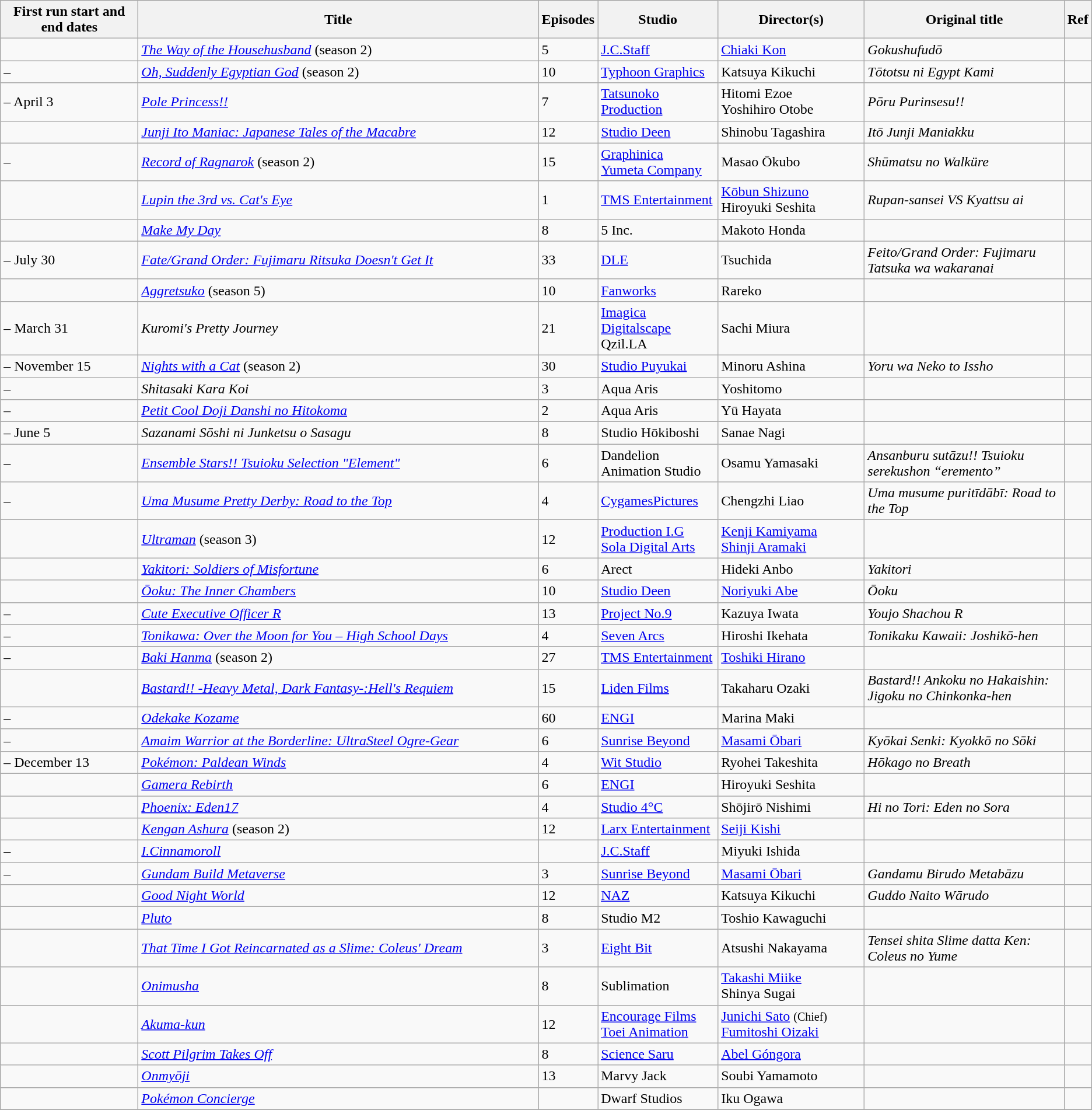<table class="wikitable sortable" border="1">
<tr>
<th data-sort-type="text" width="150px">First run start and end dates</th>
<th width="450px">Title</th>
<th data-sort-type="text" width="10px">Episodes</th>
<th data-sort-type="text" width="130px">Studio</th>
<th data-sort-type="text" width="160px">Director(s)</th>
<th>Original title</th>
<th class="unsortable" width="5px">Ref</th>
</tr>
<tr>
<td></td>
<td><em><a href='#'>The Way of the Househusband</a></em> (season 2)</td>
<td>5</td>
<td><a href='#'>J.C.Staff</a></td>
<td><a href='#'>Chiaki Kon</a></td>
<td><em>Gokushufudō</em></td>
<td></td>
</tr>
<tr>
<td> – </td>
<td><em><a href='#'>Oh, Suddenly Egyptian God</a></em> (season 2)</td>
<td>10</td>
<td><a href='#'>Typhoon Graphics</a></td>
<td>Katsuya Kikuchi</td>
<td><em>Tōtotsu ni Egypt Kami</em></td>
<td></td>
</tr>
<tr>
<td> – April 3</td>
<td><em><a href='#'>Pole Princess!!</a></em></td>
<td>7</td>
<td><a href='#'>Tatsunoko Production</a></td>
<td>Hitomi Ezoe<br>Yoshihiro Otobe</td>
<td><em>Pōru Purinsesu!!</em></td>
<td></td>
</tr>
<tr>
<td></td>
<td><em><a href='#'>Junji Ito Maniac: Japanese Tales of the Macabre</a></em></td>
<td>12</td>
<td><a href='#'>Studio Deen</a></td>
<td>Shinobu Tagashira</td>
<td><em>Itō Junji Maniakku</em></td>
<td></td>
</tr>
<tr>
<td> – </td>
<td><em><a href='#'>Record of Ragnarok</a></em> (season 2)</td>
<td>15</td>
<td><a href='#'>Graphinica</a><br><a href='#'>Yumeta Company</a></td>
<td>Masao Ōkubo</td>
<td><em>Shūmatsu no Walküre</em></td>
<td></td>
</tr>
<tr>
<td></td>
<td><em><a href='#'>Lupin the 3rd vs. Cat's Eye</a></em></td>
<td>1</td>
<td><a href='#'>TMS Entertainment</a></td>
<td><a href='#'>Kōbun Shizuno</a><br>Hiroyuki Seshita</td>
<td><em>Rupan-sansei VS Kyattsu ai</em></td>
<td></td>
</tr>
<tr>
<td></td>
<td><em><a href='#'>Make My Day</a></em></td>
<td>8</td>
<td>5 Inc.</td>
<td>Makoto Honda</td>
<td></td>
<td></td>
</tr>
<tr>
<td> – July 30</td>
<td><em><a href='#'>Fate/Grand Order: Fujimaru Ritsuka Doesn't Get It</a></em></td>
<td>33</td>
<td><a href='#'>DLE</a></td>
<td>Tsuchida</td>
<td><em>Feito/Grand Order: Fujimaru Tatsuka wa wakaranai</em></td>
<td></td>
</tr>
<tr>
<td></td>
<td><em><a href='#'>Aggretsuko</a></em> (season 5)</td>
<td>10</td>
<td><a href='#'>Fanworks</a></td>
<td>Rareko</td>
<td></td>
<td></td>
</tr>
<tr>
<td> – March 31</td>
<td><em>Kuromi's Pretty Journey</em></td>
<td>21</td>
<td><a href='#'>Imagica Digitalscape</a><br>Qzil.LA</td>
<td>Sachi Miura</td>
<td></td>
<td></td>
</tr>
<tr>
<td> – November 15</td>
<td><em><a href='#'>Nights with a Cat</a></em> (season 2)</td>
<td>30</td>
<td><a href='#'>Studio Puyukai</a></td>
<td>Minoru Ashina</td>
<td><em>Yoru wa Neko to Issho</em></td>
<td></td>
</tr>
<tr>
<td> – </td>
<td><em>Shitasaki Kara Koi</em></td>
<td>3</td>
<td>Aqua Aris</td>
<td>Yoshitomo</td>
<td></td>
<td></td>
</tr>
<tr>
<td> – </td>
<td><em><a href='#'>Petit Cool Doji Danshi no Hitokoma</a></em></td>
<td>2</td>
<td>Aqua Aris</td>
<td>Yū Hayata</td>
<td></td>
<td></td>
</tr>
<tr>
<td> – June 5</td>
<td><em>Sazanami Sōshi ni Junketsu o Sasagu</em></td>
<td>8</td>
<td>Studio Hōkiboshi</td>
<td>Sanae Nagi</td>
<td></td>
<td></td>
</tr>
<tr>
<td> – </td>
<td><em><a href='#'>Ensemble Stars!! Tsuioku Selection "Element"</a></em></td>
<td>6</td>
<td>Dandelion Animation Studio</td>
<td>Osamu Yamasaki</td>
<td><em>Ansanburu sutāzu!! Tsuioku serekushon “eremento”</em></td>
<td></td>
</tr>
<tr>
<td> – </td>
<td><em><a href='#'>Uma Musume Pretty Derby: Road to the Top</a></em></td>
<td>4</td>
<td><a href='#'>CygamesPictures</a></td>
<td>Chengzhi Liao</td>
<td><em>Uma musume puritīdābī: Road to the Top</em></td>
<td></td>
</tr>
<tr>
<td></td>
<td><em><a href='#'>Ultraman</a></em> (season 3)</td>
<td>12</td>
<td><a href='#'>Production I.G</a><br><a href='#'>Sola Digital Arts</a></td>
<td><a href='#'>Kenji Kamiyama</a><br><a href='#'>Shinji Aramaki</a></td>
<td></td>
<td></td>
</tr>
<tr>
<td></td>
<td><em><a href='#'>Yakitori: Soldiers of Misfortune</a></em></td>
<td>6</td>
<td>Arect</td>
<td>Hideki Anbo</td>
<td><em>Yakitori</em></td>
<td></td>
</tr>
<tr>
<td></td>
<td><em><a href='#'>Ōoku: The Inner Chambers</a></em></td>
<td>10</td>
<td><a href='#'>Studio Deen</a></td>
<td><a href='#'>Noriyuki Abe</a></td>
<td><em>Ōoku</em></td>
<td></td>
</tr>
<tr>
<td> – </td>
<td><em><a href='#'>Cute Executive Officer R</a></em></td>
<td>13</td>
<td><a href='#'>Project No.9</a></td>
<td>Kazuya Iwata</td>
<td><em>Youjo Shachou R</em></td>
<td></td>
</tr>
<tr>
<td> – </td>
<td><em><a href='#'>Tonikawa: Over the Moon for You – High School Days</a></em></td>
<td>4</td>
<td><a href='#'>Seven Arcs</a></td>
<td>Hiroshi Ikehata</td>
<td><em>Tonikaku Kawaii: Joshikō-hen</em></td>
<td></td>
</tr>
<tr>
<td> – </td>
<td><em><a href='#'>Baki Hanma</a></em> (season 2)</td>
<td>27</td>
<td><a href='#'>TMS Entertainment</a></td>
<td><a href='#'>Toshiki Hirano</a></td>
<td></td>
<td></td>
</tr>
<tr>
<td></td>
<td><em><a href='#'>Bastard!! -Heavy Metal, Dark Fantasy-:Hell's Requiem</a></em></td>
<td>15</td>
<td><a href='#'>Liden Films</a></td>
<td>Takaharu Ozaki</td>
<td><em>Bastard!! Ankoku no Hakaishin: Jigoku no Chinkonka-hen</em></td>
<td></td>
</tr>
<tr>
<td> – </td>
<td><em><a href='#'>Odekake Kozame</a></em></td>
<td>60</td>
<td><a href='#'>ENGI</a></td>
<td>Marina Maki</td>
<td></td>
<td></td>
</tr>
<tr>
<td> – </td>
<td><em><a href='#'>Amaim Warrior at the Borderline: UltraSteel Ogre-Gear</a></em></td>
<td>6</td>
<td><a href='#'>Sunrise Beyond</a></td>
<td><a href='#'>Masami Ōbari</a></td>
<td><em>Kyōkai Senki: Kyokkō no Sōki</em></td>
<td></td>
</tr>
<tr>
<td> – December 13</td>
<td><em><a href='#'>Pokémon: Paldean Winds</a></em></td>
<td>4</td>
<td><a href='#'>Wit Studio</a></td>
<td>Ryohei Takeshita</td>
<td><em>Hōkago no Breath</em></td>
<td></td>
</tr>
<tr>
<td></td>
<td><em><a href='#'>Gamera Rebirth</a></em></td>
<td>6</td>
<td><a href='#'>ENGI</a></td>
<td>Hiroyuki Seshita</td>
<td></td>
<td></td>
</tr>
<tr>
<td></td>
<td><em><a href='#'>Phoenix: Eden17</a></em></td>
<td>4</td>
<td><a href='#'>Studio 4°C</a></td>
<td>Shōjirō Nishimi</td>
<td><em>Hi no Tori: Eden no Sora</em></td>
<td></td>
</tr>
<tr>
<td></td>
<td><em><a href='#'>Kengan Ashura</a></em> (season 2)</td>
<td>12</td>
<td><a href='#'>Larx Entertainment</a></td>
<td><a href='#'>Seiji Kishi</a></td>
<td></td>
<td></td>
</tr>
<tr>
<td> –</td>
<td><em><a href='#'>I.Cinnamoroll</a></em></td>
<td></td>
<td><a href='#'>J.C.Staff</a></td>
<td>Miyuki Ishida</td>
<td></td>
<td></td>
</tr>
<tr>
<td> – </td>
<td><em><a href='#'>Gundam Build Metaverse</a></em></td>
<td>3</td>
<td><a href='#'>Sunrise Beyond</a></td>
<td><a href='#'>Masami Ōbari</a></td>
<td><em>Gandamu Birudo Metabāzu</em></td>
<td></td>
</tr>
<tr>
<td></td>
<td><em><a href='#'>Good Night World</a></em></td>
<td>12</td>
<td><a href='#'>NAZ</a></td>
<td>Katsuya Kikuchi</td>
<td><em>Guddo Naito Wārudo</em></td>
<td></td>
</tr>
<tr>
<td></td>
<td><em><a href='#'>Pluto</a></em></td>
<td>8</td>
<td>Studio M2</td>
<td>Toshio Kawaguchi</td>
<td></td>
<td></td>
</tr>
<tr>
<td></td>
<td><em><a href='#'>That Time I Got Reincarnated as a Slime: Coleus' Dream</a></em></td>
<td>3</td>
<td><a href='#'>Eight Bit</a></td>
<td>Atsushi Nakayama</td>
<td><em>Tensei shita Slime datta Ken: Coleus no Yume</em></td>
<td></td>
</tr>
<tr>
<td></td>
<td><em><a href='#'>Onimusha</a></em></td>
<td>8</td>
<td>Sublimation</td>
<td><a href='#'>Takashi Miike</a> <br>Shinya Sugai</td>
<td></td>
<td></td>
</tr>
<tr>
<td></td>
<td><em><a href='#'>Akuma-kun</a></em></td>
<td>12</td>
<td><a href='#'>Encourage Films</a><br><a href='#'>Toei Animation</a></td>
<td><a href='#'>Junichi Sato</a> <small>(Chief)</small><br><a href='#'>Fumitoshi Oizaki</a></td>
<td></td>
<td></td>
</tr>
<tr>
<td></td>
<td><em><a href='#'>Scott Pilgrim Takes Off</a></em></td>
<td>8</td>
<td><a href='#'>Science Saru</a></td>
<td><a href='#'>Abel Góngora</a></td>
<td></td>
<td></td>
</tr>
<tr>
<td></td>
<td><em><a href='#'>Onmyōji</a></em></td>
<td>13</td>
<td>Marvy Jack</td>
<td>Soubi Yamamoto</td>
<td></td>
<td></td>
</tr>
<tr>
<td></td>
<td><em><a href='#'>Pokémon Concierge</a></em></td>
<td></td>
<td>Dwarf Studios</td>
<td>Iku Ogawa</td>
<td></td>
<td></td>
</tr>
<tr>
</tr>
</table>
